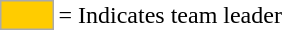<table>
<tr>
<td style="background:#fc0; border:1px solid #aaa; width:2em;"></td>
<td>= Indicates team leader</td>
</tr>
</table>
